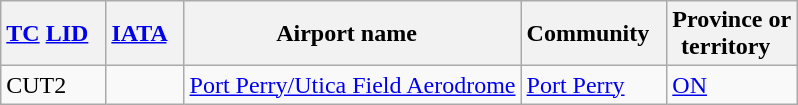<table class="wikitable" style="width:auto;">
<tr>
<th width="*"><a href='#'>TC</a> <a href='#'>LID</a>  </th>
<th width="*"><a href='#'>IATA</a>  </th>
<th width="*">Airport name  </th>
<th width="*">Community  </th>
<th width="*">Province or<br>territory  </th>
</tr>
<tr>
<td>CUT2</td>
<td></td>
<td><a href='#'>Port Perry/Utica Field Aerodrome</a></td>
<td><a href='#'>Port Perry</a></td>
<td><a href='#'>ON</a></td>
</tr>
</table>
